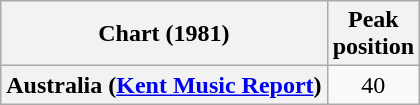<table class="wikitable sortable plainrowheaders" style="text-align:center">
<tr>
<th>Chart (1981)</th>
<th>Peak<br>position</th>
</tr>
<tr>
<th scope="row">Australia (<a href='#'>Kent Music Report</a>)</th>
<td>40</td>
</tr>
</table>
